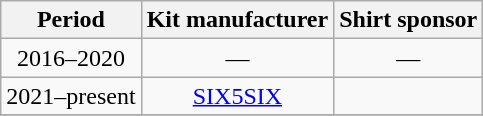<table class="wikitable" style="text-align:center;margin-left:1em;float:center">
<tr>
<th>Period</th>
<th>Kit manufacturer</th>
<th>Shirt sponsor</th>
</tr>
<tr>
<td>2016–2020</td>
<td>—</td>
<td>—</td>
</tr>
<tr>
<td>2021–present</td>
<td><a href='#'>SIX5SIX</a></td>
<td></td>
</tr>
<tr>
</tr>
</table>
